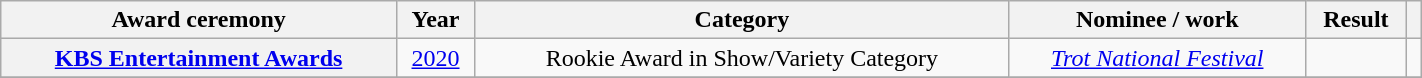<table class="wikitable sortable plainrowheaders" style="text-align:center; width:75%">
<tr>
<th scope="col">Award ceremony</th>
<th scope="col">Year</th>
<th scope="col">Category</th>
<th scope="col">Nominee / work</th>
<th scope="col">Result</th>
<th scope="col" class="unsortable"></th>
</tr>
<tr>
<th scope="row"><a href='#'>KBS Entertainment Awards</a></th>
<td><a href='#'>2020</a></td>
<td>Rookie Award in Show/Variety Category</td>
<td><em><a href='#'>Trot National Festival</a></em></td>
<td></td>
<td></td>
</tr>
<tr>
</tr>
</table>
